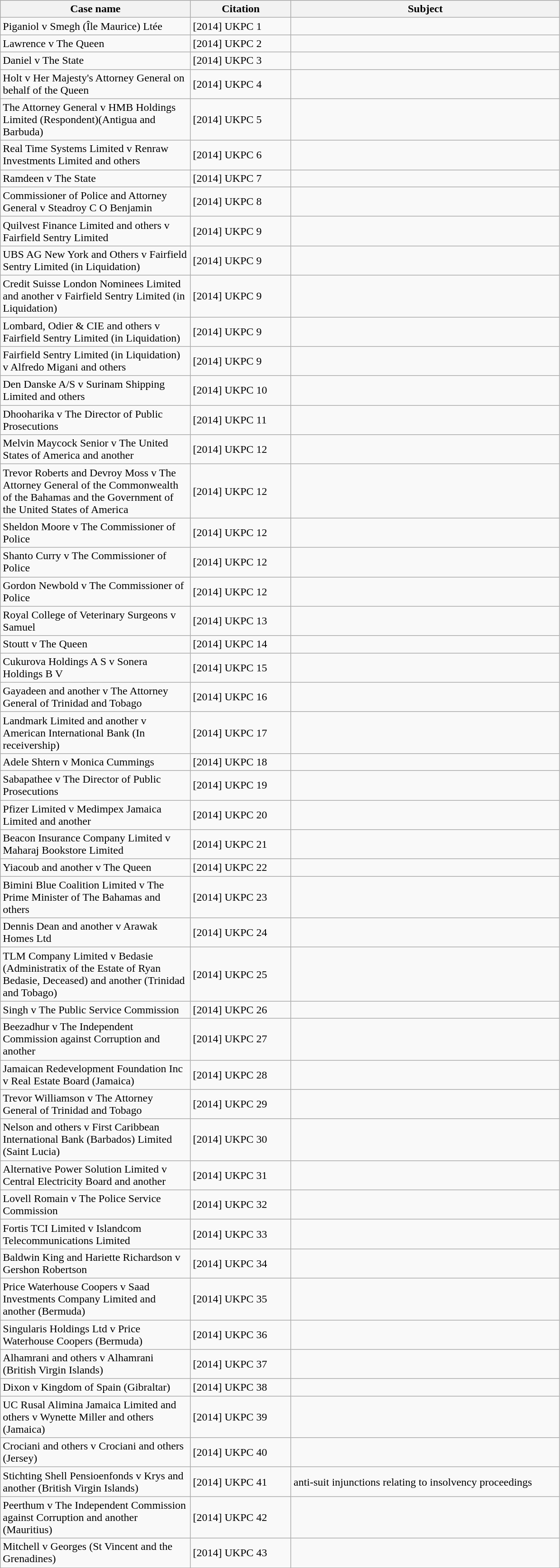<table class="wikitable" width=825>
<tr bgcolor="#CCCCCC">
<th width=34%>Case name</th>
<th width=18%>Citation</th>
<th font=small>Subject</th>
</tr>
<tr>
<td>Piganiol v Smegh (Île Maurice) Ltée</td>
<td>[2014] UKPC 1</td>
<td></td>
</tr>
<tr>
<td>Lawrence v The Queen</td>
<td>[2014] UKPC 2</td>
<td></td>
</tr>
<tr>
<td>Daniel v The State</td>
<td>[2014] UKPC 3</td>
<td></td>
</tr>
<tr>
<td>Holt v Her Majesty's Attorney General on behalf of the Queen</td>
<td>[2014] UKPC 4</td>
<td></td>
</tr>
<tr>
<td>The Attorney General v HMB Holdings Limited (Respondent)(Antigua and Barbuda)</td>
<td>[2014] UKPC 5</td>
<td></td>
</tr>
<tr>
<td>Real Time Systems Limited v Renraw Investments Limited and others</td>
<td>[2014] UKPC 6</td>
<td></td>
</tr>
<tr>
<td>Ramdeen v The State</td>
<td>[2014] UKPC 7</td>
<td></td>
</tr>
<tr>
<td>Commissioner of Police and Attorney General v Steadroy C O Benjamin</td>
<td>[2014] UKPC 8</td>
<td></td>
</tr>
<tr>
<td>Quilvest Finance Limited and others v Fairfield Sentry Limited</td>
<td>[2014] UKPC 9</td>
<td></td>
</tr>
<tr>
<td>UBS AG New York and Others v Fairfield Sentry Limited (in Liquidation)</td>
<td>[2014] UKPC 9</td>
<td></td>
</tr>
<tr>
<td>Credit Suisse London Nominees Limited and another v Fairfield Sentry Limited (in Liquidation)</td>
<td>[2014] UKPC 9</td>
<td></td>
</tr>
<tr>
<td>Lombard, Odier & CIE and others v Fairfield Sentry Limited (in Liquidation)</td>
<td>[2014] UKPC 9</td>
<td></td>
</tr>
<tr>
<td>Fairfield Sentry Limited (in Liquidation) v Alfredo Migani and others</td>
<td>[2014] UKPC 9</td>
<td></td>
</tr>
<tr>
<td>Den Danske A/S v Surinam Shipping Limited and others</td>
<td>[2014] UKPC 10</td>
<td></td>
</tr>
<tr>
<td>Dhooharika v The Director of Public Prosecutions</td>
<td>[2014] UKPC 11</td>
<td></td>
</tr>
<tr>
<td>Melvin Maycock Senior v The United States of America and another</td>
<td>[2014] UKPC 12</td>
<td></td>
</tr>
<tr>
<td>Trevor Roberts and Devroy Moss v The Attorney General of the Commonwealth of the Bahamas and the Government of the United States of America</td>
<td>[2014] UKPC 12</td>
<td></td>
</tr>
<tr>
<td>Sheldon Moore v The Commissioner of Police</td>
<td>[2014] UKPC 12</td>
<td></td>
</tr>
<tr>
<td>Shanto Curry v The Commissioner of Police</td>
<td>[2014] UKPC 12</td>
<td></td>
</tr>
<tr>
<td>Gordon Newbold v The Commissioner of Police</td>
<td>[2014] UKPC 12</td>
<td></td>
</tr>
<tr>
<td>Royal College of Veterinary Surgeons v Samuel</td>
<td>[2014] UKPC 13</td>
<td></td>
</tr>
<tr>
<td>Stoutt v The Queen</td>
<td>[2014] UKPC 14</td>
<td></td>
</tr>
<tr>
<td>Cukurova Holdings A S v Sonera Holdings B V</td>
<td>[2014] UKPC 15</td>
<td></td>
</tr>
<tr>
<td>Gayadeen and another v The Attorney General of Trinidad and Tobago</td>
<td>[2014] UKPC 16</td>
<td></td>
</tr>
<tr>
<td>Landmark Limited and another v American International Bank (In receivership)</td>
<td>[2014] UKPC 17</td>
<td></td>
</tr>
<tr>
<td>Adele Shtern v Monica Cummings</td>
<td>[2014] UKPC 18</td>
<td></td>
</tr>
<tr>
<td>Sabapathee v The Director of Public Prosecutions</td>
<td>[2014] UKPC 19</td>
<td></td>
</tr>
<tr>
<td>Pfizer Limited v Medimpex Jamaica Limited and another</td>
<td>[2014] UKPC 20</td>
<td></td>
</tr>
<tr>
<td>Beacon Insurance Company Limited v Maharaj Bookstore Limited</td>
<td>[2014] UKPC 21</td>
<td></td>
</tr>
<tr>
<td>Yiacoub and another v The Queen</td>
<td>[2014] UKPC 22</td>
<td></td>
</tr>
<tr>
<td>Bimini Blue Coalition Limited v The Prime Minister of The Bahamas and others</td>
<td>[2014] UKPC 23</td>
<td></td>
</tr>
<tr>
<td>Dennis Dean and another v Arawak Homes Ltd</td>
<td>[2014] UKPC 24</td>
<td></td>
</tr>
<tr>
<td>TLM Company Limited v Bedasie (Administratix of the Estate of Ryan Bedasie, Deceased) and another (Trinidad and Tobago)</td>
<td>[2014] UKPC 25</td>
<td></td>
</tr>
<tr>
<td>Singh v The Public Service Commission</td>
<td>[2014] UKPC 26</td>
<td></td>
</tr>
<tr>
<td>Beezadhur v The Independent Commission against Corruption and another</td>
<td>[2014] UKPC 27</td>
<td></td>
</tr>
<tr>
<td>Jamaican Redevelopment Foundation Inc v Real Estate Board (Jamaica)</td>
<td>[2014] UKPC 28</td>
<td></td>
</tr>
<tr>
<td>Trevor Williamson v The Attorney General of Trinidad and Tobago</td>
<td>[2014] UKPC 29</td>
<td></td>
</tr>
<tr>
<td>Nelson and others v First Caribbean International Bank (Barbados) Limited (Saint Lucia)</td>
<td>[2014] UKPC 30</td>
<td></td>
</tr>
<tr>
<td>Alternative Power Solution Limited v Central Electricity Board and another</td>
<td>[2014] UKPC 31</td>
<td></td>
</tr>
<tr>
<td>Lovell Romain v The Police Service Commission</td>
<td>[2014] UKPC 32</td>
<td></td>
</tr>
<tr>
<td>Fortis TCI Limited v Islandcom Telecommunications Limited</td>
<td>[2014] UKPC 33</td>
<td></td>
</tr>
<tr>
<td>Baldwin King and Hariette Richardson v Gershon Robertson</td>
<td>[2014] UKPC 34</td>
<td></td>
</tr>
<tr>
<td>Price Waterhouse Coopers v Saad Investments Company Limited and another (Bermuda)</td>
<td>[2014] UKPC 35</td>
<td></td>
</tr>
<tr>
<td>Singularis Holdings Ltd v Price Waterhouse Coopers (Bermuda)</td>
<td>[2014] UKPC 36</td>
<td></td>
</tr>
<tr>
<td>Alhamrani and others v Alhamrani (British Virgin Islands)</td>
<td>[2014] UKPC 37</td>
<td></td>
</tr>
<tr>
<td>Dixon v Kingdom of Spain (Gibraltar)</td>
<td>[2014] UKPC 38</td>
<td></td>
</tr>
<tr>
<td>UC Rusal Alimina Jamaica Limited and others v Wynette Miller and others (Jamaica)</td>
<td>[2014] UKPC 39</td>
<td></td>
</tr>
<tr>
<td>Crociani and others v Crociani and others (Jersey)</td>
<td>[2014] UKPC 40</td>
<td></td>
</tr>
<tr>
<td>Stichting Shell Pensioenfonds v Krys and another (British Virgin Islands)</td>
<td>[2014] UKPC 41</td>
<td>anti-suit injunctions relating to insolvency proceedings</td>
</tr>
<tr>
<td>Peerthum v The Independent Commission against Corruption and another (Mauritius)</td>
<td>[2014] UKPC 42</td>
<td></td>
</tr>
<tr>
<td>Mitchell v Georges (St Vincent and the Grenadines)</td>
<td>[2014] UKPC 43</td>
<td></td>
</tr>
<tr>
</tr>
</table>
